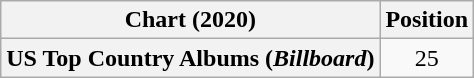<table class="wikitable plainrowheaders" style="text-align:center;">
<tr>
<th>Chart (2020)</th>
<th>Position</th>
</tr>
<tr>
<th scope="row">US Top Country Albums (<em>Billboard</em>)</th>
<td>25</td>
</tr>
</table>
